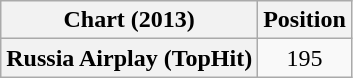<table class="wikitable sortable plainrowheaders" style="text-align:center;">
<tr>
<th scope="col">Chart (2013)</th>
<th scope="col">Position</th>
</tr>
<tr>
<th scope="row">Russia Airplay (TopHit)</th>
<td>195</td>
</tr>
</table>
